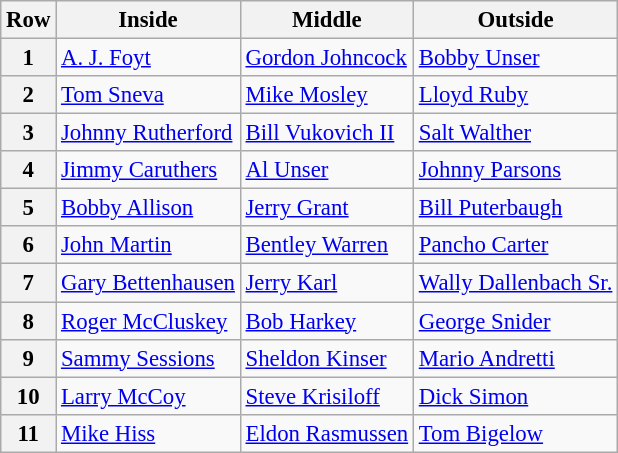<table class="wikitable" style="font-size: 95%;">
<tr>
<th>Row</th>
<th>Inside</th>
<th>Middle</th>
<th>Outside</th>
</tr>
<tr>
<th>1</th>
<td> <a href='#'>A. J. Foyt</a> <strong></strong></td>
<td> <a href='#'>Gordon Johncock</a> <strong></strong></td>
<td> <a href='#'>Bobby Unser</a> <strong></strong></td>
</tr>
<tr>
<th>2</th>
<td> <a href='#'>Tom Sneva</a></td>
<td> <a href='#'>Mike Mosley</a></td>
<td> <a href='#'>Lloyd Ruby</a></td>
</tr>
<tr>
<th>3</th>
<td> <a href='#'>Johnny Rutherford</a> <strong></strong></td>
<td> <a href='#'>Bill Vukovich II</a></td>
<td> <a href='#'>Salt Walther</a></td>
</tr>
<tr>
<th>4</th>
<td> <a href='#'>Jimmy Caruthers</a></td>
<td> <a href='#'>Al Unser</a> <strong></strong></td>
<td> <a href='#'>Johnny Parsons</a></td>
</tr>
<tr>
<th>5</th>
<td> <a href='#'>Bobby Allison</a></td>
<td> <a href='#'>Jerry Grant</a></td>
<td> <a href='#'>Bill Puterbaugh</a> <strong></strong></td>
</tr>
<tr>
<th>6</th>
<td> <a href='#'>John Martin</a></td>
<td> <a href='#'>Bentley Warren</a></td>
<td> <a href='#'>Pancho Carter</a></td>
</tr>
<tr>
<th>7</th>
<td> <a href='#'>Gary Bettenhausen</a></td>
<td> <a href='#'>Jerry Karl</a></td>
<td> <a href='#'>Wally Dallenbach Sr.</a></td>
</tr>
<tr>
<th>8</th>
<td> <a href='#'>Roger McCluskey</a></td>
<td> <a href='#'>Bob Harkey</a></td>
<td> <a href='#'>George Snider</a></td>
</tr>
<tr>
<th>9</th>
<td> <a href='#'>Sammy Sessions</a></td>
<td> <a href='#'>Sheldon Kinser</a> <strong></strong></td>
<td> <a href='#'>Mario Andretti</a> <strong></strong></td>
</tr>
<tr>
<th>10</th>
<td> <a href='#'>Larry McCoy</a> <strong></strong></td>
<td> <a href='#'>Steve Krisiloff</a></td>
<td> <a href='#'>Dick Simon</a></td>
</tr>
<tr>
<th>11</th>
<td> <a href='#'>Mike Hiss</a></td>
<td> <a href='#'>Eldon Rasmussen</a> <strong></strong></td>
<td> <a href='#'>Tom Bigelow</a></td>
</tr>
</table>
